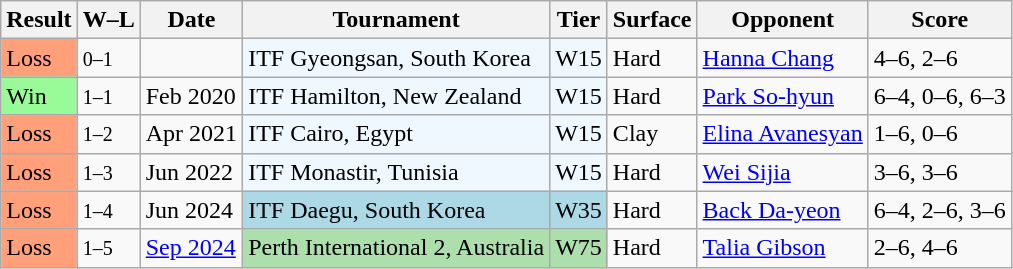<table class="sortable wikitable">
<tr>
<th>Result</th>
<th class="unsortable">W–L</th>
<th>Date</th>
<th>Tournament</th>
<th>Tier</th>
<th>Surface</th>
<th>Opponent</th>
<th class="unsortable">Score</th>
</tr>
<tr>
<td style="background:#ffa07a">Loss</td>
<td><small>0–1</small></td>
<td></td>
<td style="background:#f0f8ff;">ITF Gyeongsan, South Korea</td>
<td style="background:#f0f8ff;">W15</td>
<td>Hard</td>
<td> <a href='#'>Hanna Chang</a></td>
<td>4–6, 2–6</td>
</tr>
<tr>
<td style="background:#98FB98;">Win</td>
<td><small>1–1</small></td>
<td>Feb 2020</td>
<td style="background:#f0f8ff;">ITF Hamilton, New Zealand</td>
<td style="background:#f0f8ff;">W15</td>
<td>Hard</td>
<td> <a href='#'>Park So-hyun</a></td>
<td>6–4, 0–6, 6–3</td>
</tr>
<tr>
<td style="background:#ffa07a">Loss</td>
<td><small>1–2</small></td>
<td>Apr 2021</td>
<td style="background:#f0f8ff;">ITF Cairo, Egypt</td>
<td style="background:#f0f8ff;">W15</td>
<td>Clay</td>
<td> <a href='#'>Elina Avanesyan</a></td>
<td>1–6, 0–6</td>
</tr>
<tr>
<td style="background:#ffa07a">Loss</td>
<td><small>1–3</small></td>
<td>Jun 2022</td>
<td style="background:#f0f8ff;">ITF Monastir, Tunisia</td>
<td style="background:#f0f8ff;">W15</td>
<td>Hard</td>
<td> <a href='#'>Wei Sijia</a></td>
<td>3–6, 3–6</td>
</tr>
<tr>
<td style="background:#ffa07a">Loss</td>
<td><small>1–4</small></td>
<td>Jun 2024</td>
<td style="background:lightblue;">ITF Daegu, South Korea</td>
<td style="background:lightblue;">W35</td>
<td>Hard</td>
<td> <a href='#'>Back Da-yeon</a></td>
<td>6–4, 2–6, 3–6</td>
</tr>
<tr>
<td style="background:#ffa07a">Loss</td>
<td><small>1–5</small></td>
<td><a href='#'>Sep 2024</a></td>
<td style="background:#addfad;">Perth International 2, Australia</td>
<td style="background:#addfad;">W75</td>
<td>Hard</td>
<td> <a href='#'>Talia Gibson</a></td>
<td>2–6, 4–6</td>
</tr>
</table>
